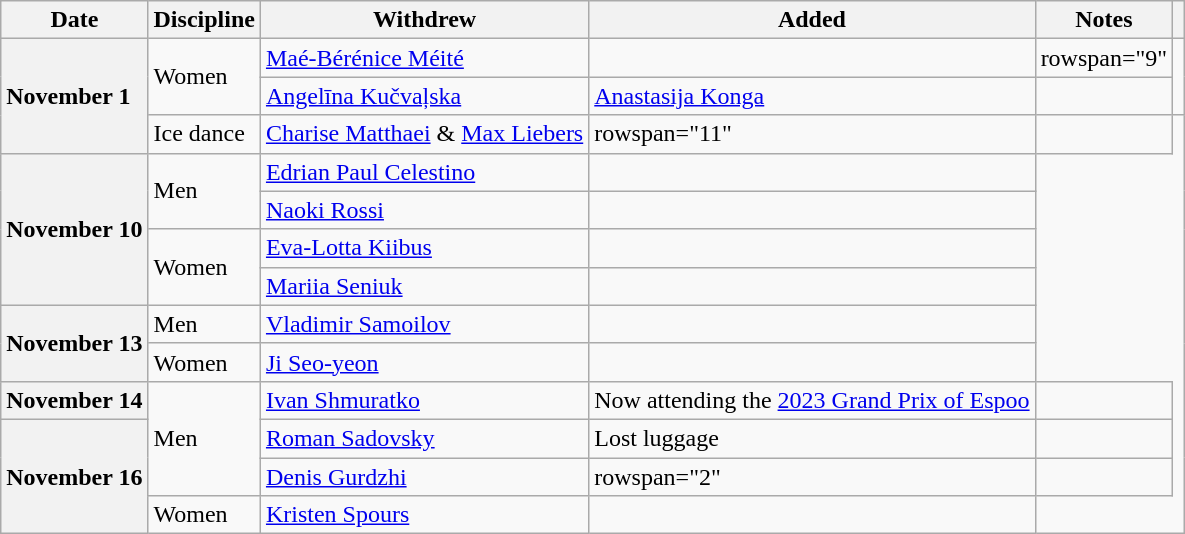<table class="wikitable unsortable">
<tr>
<th scope="col">Date</th>
<th scope="col">Discipline</th>
<th scope="col">Withdrew</th>
<th scope="col">Added</th>
<th scope="col">Notes</th>
<th scope="col"></th>
</tr>
<tr>
<th scope="row" style="text-align:left" rowspan=3>November 1</th>
<td rowspan=2>Women</td>
<td> <a href='#'>Maé-Bérénice Méité</a></td>
<td></td>
<td>rowspan="9" </td>
<td rowspan=2></td>
</tr>
<tr>
<td> <a href='#'>Angelīna Kučvaļska</a></td>
<td> <a href='#'>Anastasija Konga</a></td>
</tr>
<tr>
<td>Ice dance</td>
<td> <a href='#'>Charise Matthaei</a> & <a href='#'>Max Liebers</a></td>
<td>rowspan="11" </td>
<td></td>
</tr>
<tr>
<th scope="row" style="text-align:left" rowspan="4">November 10</th>
<td rowspan="2">Men</td>
<td> <a href='#'>Edrian Paul Celestino</a></td>
<td></td>
</tr>
<tr>
<td> <a href='#'>Naoki Rossi</a></td>
<td></td>
</tr>
<tr>
<td rowspan="2">Women</td>
<td> <a href='#'>Eva-Lotta Kiibus</a></td>
<td></td>
</tr>
<tr>
<td> <a href='#'>Mariia Seniuk</a></td>
<td></td>
</tr>
<tr>
<th scope="row" style="text-align:left" rowspan="2">November 13</th>
<td>Men</td>
<td> <a href='#'>Vladimir Samoilov</a></td>
<td></td>
</tr>
<tr>
<td>Women</td>
<td> <a href='#'>Ji Seo-yeon</a></td>
<td></td>
</tr>
<tr>
<th scope="row" style="text-align:left">November 14</th>
<td rowspan="3">Men</td>
<td> <a href='#'>Ivan Shmuratko</a></td>
<td>Now attending the <a href='#'>2023 Grand Prix of Espoo</a></td>
<td></td>
</tr>
<tr>
<th rowspan="3" scope="row" style="text-align:left">November 16</th>
<td> <a href='#'>Roman Sadovsky</a></td>
<td>Lost luggage</td>
<td></td>
</tr>
<tr>
<td> <a href='#'>Denis Gurdzhi</a></td>
<td>rowspan="2" </td>
<td></td>
</tr>
<tr>
<td>Women</td>
<td> <a href='#'>Kristen Spours</a></td>
<td></td>
</tr>
</table>
